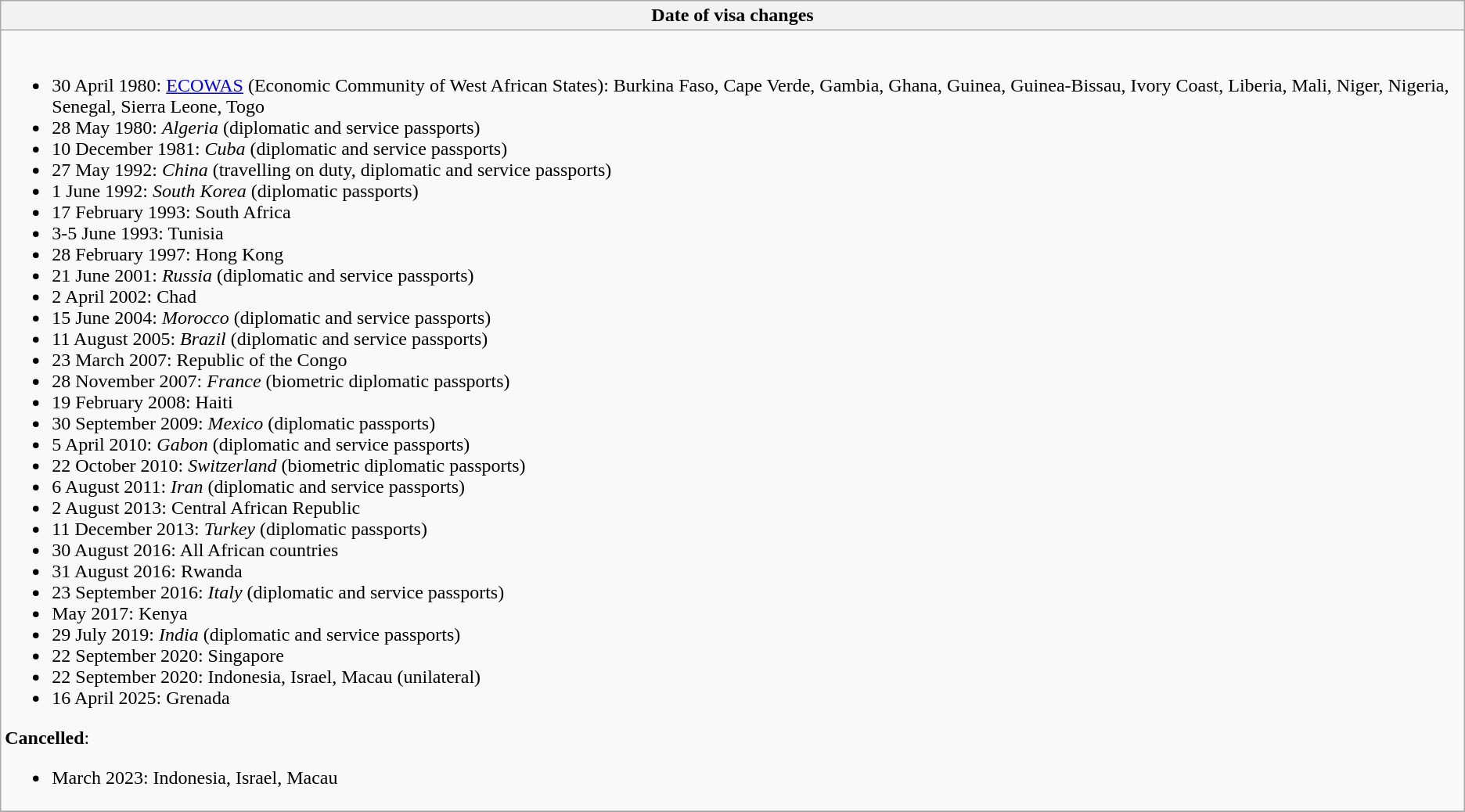<table class="wikitable collapsible collapsed">
<tr>
<th style="width:100%;";">Date of visa changes</th>
</tr>
<tr>
<td><br><ul><li>30 April 1980: <a href='#'>ECOWAS</a> (Economic Community of West African States): Burkina Faso, Cape Verde, Gambia, Ghana, Guinea, Guinea-Bissau, Ivory Coast, Liberia, Mali, Niger, Nigeria, Senegal, Sierra Leone, Togo</li><li>28 May 1980: <em>Algeria</em> (diplomatic and service passports)</li><li>10 December 1981: <em>Cuba</em> (diplomatic and service passports)</li><li>27 May 1992: <em>China</em> (travelling on duty, diplomatic and service passports)</li><li>1 June 1992: <em>South Korea</em> (diplomatic passports)</li><li>17 February 1993: South Africa</li><li>3-5 June 1993: Tunisia</li><li>28 February 1997: Hong Kong</li><li>21 June 2001: <em>Russia</em> (diplomatic and service passports)</li><li>2 April 2002: Chad</li><li>15 June 2004: <em>Morocco</em> (diplomatic and service passports)</li><li>11 August 2005: <em>Brazil</em> (diplomatic and service passports)</li><li>23 March 2007: Republic of the Congo</li><li>28 November 2007: <em>France</em> (biometric diplomatic passports)</li><li>19 February 2008: Haiti</li><li>30 September 2009: <em>Mexico</em> (diplomatic passports)</li><li>5 April 2010: <em>Gabon</em> (diplomatic and service passports)</li><li>22 October 2010: <em>Switzerland</em> (biometric diplomatic passports)</li><li>6 August 2011: <em>Iran</em> (diplomatic and service passports)</li><li>2 August 2013: Central African Republic</li><li>11 December 2013: <em>Turkey</em> (diplomatic passports)</li><li>30 August 2016: All African countries</li><li>31 August 2016: Rwanda</li><li>23 September 2016: <em>Italy</em> (diplomatic and service passports)</li><li>May 2017: Kenya</li><li>29 July 2019: <em>India</em> (diplomatic and service passports)</li><li>22 September 2020: Singapore</li><li>22 September 2020: Indonesia, Israel, Macau (unilateral)</li><li>16 April 2025: Grenada</li></ul><strong>Cancelled</strong>:<ul><li>March 2023: Indonesia, Israel, Macau</li></ul></td>
</tr>
<tr>
</tr>
</table>
